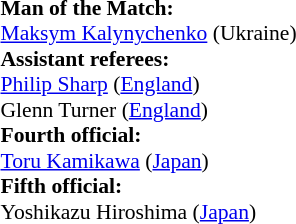<table width=50% style="font-size: 90%">
<tr>
<td><br><strong>Man of the Match:</strong>
<br><a href='#'>Maksym Kalynychenko</a> (Ukraine)<br><strong>Assistant referees:</strong>
<br><a href='#'>Philip Sharp</a> (<a href='#'>England</a>)
<br>Glenn Turner (<a href='#'>England</a>)
<br><strong>Fourth official:</strong>
<br><a href='#'>Toru Kamikawa</a> (<a href='#'>Japan</a>)
<br><strong>Fifth official:</strong>
<br>Yoshikazu Hiroshima (<a href='#'>Japan</a>)</td>
</tr>
</table>
